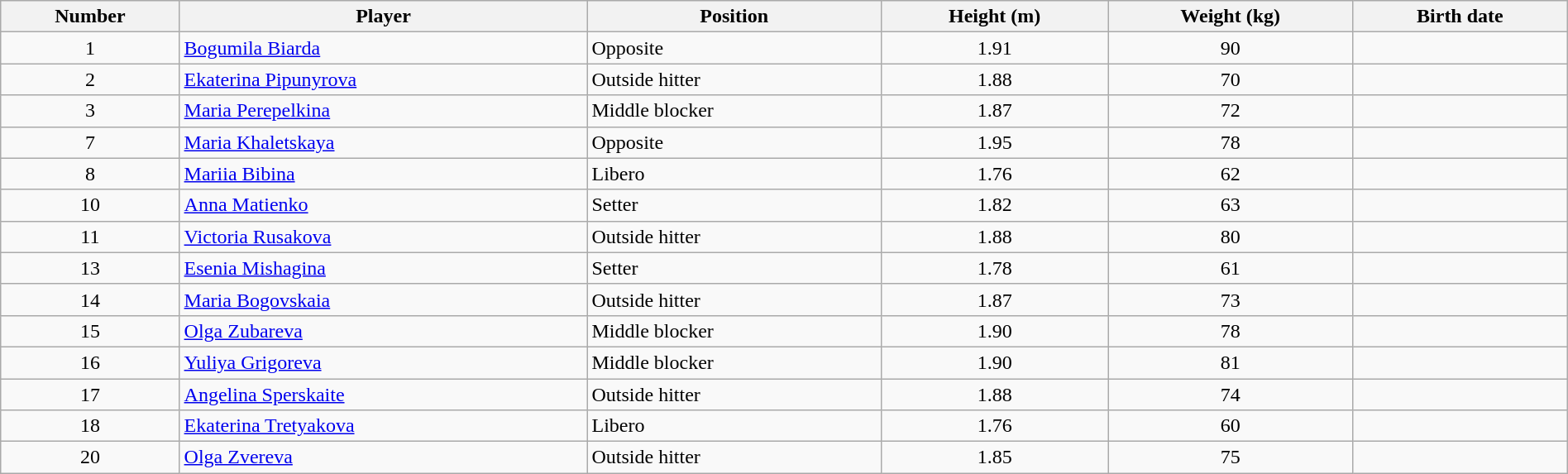<table class="wikitable" style="width:100%;">
<tr>
<th>Number</th>
<th>Player</th>
<th>Position</th>
<th>Height (m)</th>
<th>Weight (kg)</th>
<th>Birth date</th>
</tr>
<tr>
<td align=center>1</td>
<td> <a href='#'>Bogumila Biarda</a></td>
<td>Opposite</td>
<td align=center>1.91</td>
<td align=center>90</td>
<td></td>
</tr>
<tr>
<td align=center>2</td>
<td> <a href='#'>Ekaterina Pipunyrova</a></td>
<td>Outside hitter</td>
<td align=center>1.88</td>
<td align=center>70</td>
<td></td>
</tr>
<tr>
<td align=center>3</td>
<td> <a href='#'>Maria Perepelkina</a></td>
<td>Middle blocker</td>
<td align=center>1.87</td>
<td align=center>72</td>
<td></td>
</tr>
<tr>
<td align=center>7</td>
<td> <a href='#'>Maria Khaletskaya</a></td>
<td>Opposite</td>
<td align=center>1.95</td>
<td align=center>78</td>
<td></td>
</tr>
<tr>
<td align=center>8</td>
<td> <a href='#'>Mariia Bibina</a></td>
<td>Libero</td>
<td align=center>1.76</td>
<td align=center>62</td>
<td></td>
</tr>
<tr>
<td align=center>10</td>
<td> <a href='#'>Anna Matienko</a></td>
<td>Setter</td>
<td align=center>1.82</td>
<td align=center>63</td>
<td></td>
</tr>
<tr>
<td align=center>11</td>
<td> <a href='#'>Victoria Rusakova</a></td>
<td>Outside hitter</td>
<td align=center>1.88</td>
<td align=center>80</td>
<td></td>
</tr>
<tr>
<td align=center>13</td>
<td> <a href='#'>Esenia Mishagina</a></td>
<td>Setter</td>
<td align=center>1.78</td>
<td align=center>61</td>
<td></td>
</tr>
<tr>
<td align=center>14</td>
<td> <a href='#'>Maria Bogovskaia</a></td>
<td>Outside hitter</td>
<td align=center>1.87</td>
<td align=center>73</td>
<td></td>
</tr>
<tr>
<td align=center>15</td>
<td> <a href='#'>Olga Zubareva</a></td>
<td>Middle blocker</td>
<td align=center>1.90</td>
<td align=center>78</td>
<td></td>
</tr>
<tr>
<td align=center>16</td>
<td> <a href='#'>Yuliya Grigoreva</a></td>
<td>Middle blocker</td>
<td align=center>1.90</td>
<td align=center>81</td>
<td></td>
</tr>
<tr>
<td align=center>17</td>
<td> <a href='#'>Angelina Sperskaite</a></td>
<td>Outside hitter</td>
<td align=center>1.88</td>
<td align=center>74</td>
<td></td>
</tr>
<tr>
<td align=center>18</td>
<td> <a href='#'>Ekaterina Tretyakova</a></td>
<td>Libero</td>
<td align=center>1.76</td>
<td align=center>60</td>
<td></td>
</tr>
<tr>
<td align=center>20</td>
<td> <a href='#'>Olga Zvereva</a></td>
<td>Outside hitter</td>
<td align=center>1.85</td>
<td align=center>75</td>
<td></td>
</tr>
</table>
